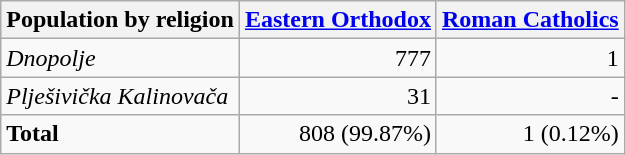<table class="wikitable sortable">
<tr>
<th>Population by religion</th>
<th><a href='#'>Eastern Orthodox</a></th>
<th><a href='#'>Roman Catholics</a></th>
</tr>
<tr>
<td><em>Dnopolje</em></td>
<td align="right">777</td>
<td align="right">1</td>
</tr>
<tr>
<td><em>Plješivička Kalinovača</em></td>
<td align="right">31</td>
<td align="right">-</td>
</tr>
<tr>
<td><strong>Total</strong></td>
<td align="right">808 (99.87%)</td>
<td align="right">1 (0.12%)</td>
</tr>
</table>
